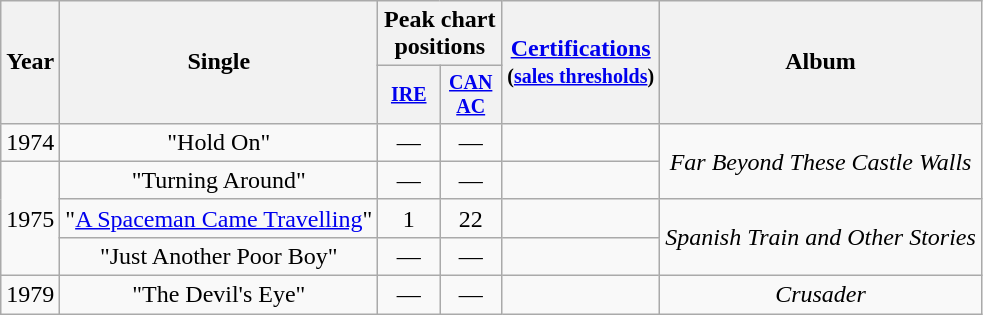<table class="wikitable" style="text-align:center;">
<tr>
<th rowspan="2">Year</th>
<th rowspan="2">Single</th>
<th colspan="2">Peak chart positions</th>
<th rowspan="2"><a href='#'>Certifications</a><br><small>(<a href='#'>sales thresholds</a>)</small></th>
<th rowspan="2">Album</th>
</tr>
<tr style="font-size:smaller;">
<th width="35"><a href='#'>IRE</a></th>
<th width="35"><a href='#'>CAN AC</a></th>
</tr>
<tr>
<td>1974</td>
<td>"Hold On"</td>
<td>—</td>
<td>—</td>
<td></td>
<td rowspan="2"><em>Far Beyond These Castle Walls</em></td>
</tr>
<tr>
<td rowspan="3">1975</td>
<td>"Turning Around"</td>
<td>—</td>
<td>—</td>
<td></td>
</tr>
<tr>
<td>"<a href='#'>A Spaceman Came Travelling</a>"</td>
<td>1</td>
<td>22</td>
<td></td>
<td Rowspan="2"><em>Spanish Train and Other Stories</em></td>
</tr>
<tr>
<td>"Just Another Poor Boy"</td>
<td>—</td>
<td>—</td>
<td></td>
</tr>
<tr>
<td>1979</td>
<td>"The Devil's Eye"</td>
<td>—</td>
<td>—</td>
<td></td>
<td><em>Crusader</em></td>
</tr>
</table>
